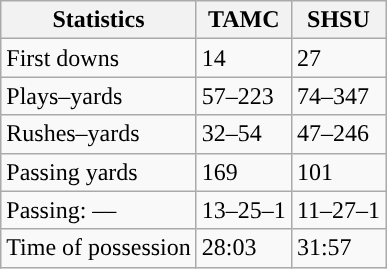<table class="wikitable" style="float:left">
<tr>
<th>Statistics</th>
<th>TAMC</th>
<th>SHSU</th>
</tr>
<tr>
<td>First downs</td>
<td>14</td>
<td>27</td>
</tr>
<tr>
<td>Plays–yards</td>
<td>57–223</td>
<td>74–347</td>
</tr>
<tr>
<td>Rushes–yards</td>
<td>32–54</td>
<td>47–246</td>
</tr>
<tr>
<td>Passing yards</td>
<td>169</td>
<td>101</td>
</tr>
<tr>
<td>Passing: ––</td>
<td>13–25–1</td>
<td>11–27–1</td>
</tr>
<tr>
<td>Time of possession</td>
<td>28:03</td>
<td>31:57</td>
</tr>
</table>
